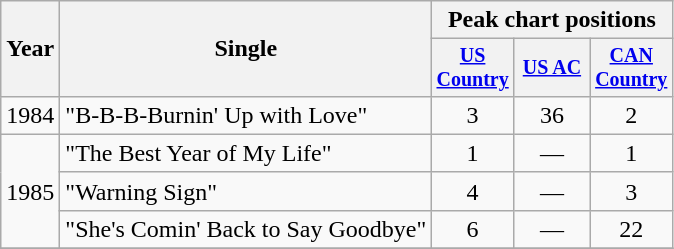<table class="wikitable" style="text-align:center;">
<tr>
<th rowspan="2">Year</th>
<th rowspan="2">Single</th>
<th colspan="3">Peak chart positions</th>
</tr>
<tr style="font-size:smaller;">
<th width="45"><a href='#'>US Country</a></th>
<th width="45"><a href='#'>US AC</a></th>
<th width="45"><a href='#'>CAN Country</a></th>
</tr>
<tr>
<td>1984</td>
<td align="left">"B-B-B-Burnin' Up with Love"</td>
<td>3</td>
<td>36</td>
<td>2</td>
</tr>
<tr>
<td rowspan="3">1985</td>
<td align="left">"The Best Year of My Life"</td>
<td>1</td>
<td>—</td>
<td>1</td>
</tr>
<tr>
<td align="left">"Warning Sign"</td>
<td>4</td>
<td>—</td>
<td>3</td>
</tr>
<tr>
<td align="left">"She's Comin' Back to Say Goodbye"</td>
<td>6</td>
<td>—</td>
<td>22</td>
</tr>
<tr>
</tr>
</table>
